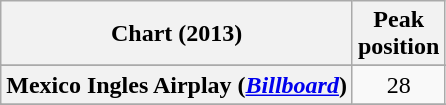<table class="wikitable sortable plainrowheaders">
<tr>
<th>Chart (2013)</th>
<th>Peak<br>position</th>
</tr>
<tr>
</tr>
<tr>
</tr>
<tr>
<th scope="row">Mexico Ingles Airplay (<em><a href='#'>Billboard</a></em>)</th>
<td style="text-align:center;">28</td>
</tr>
<tr>
</tr>
<tr>
</tr>
<tr>
</tr>
<tr>
</tr>
<tr>
</tr>
</table>
